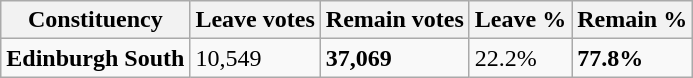<table class="wikitable">
<tr>
<th>Constituency</th>
<th>Leave votes</th>
<th>Remain votes</th>
<th>Leave %</th>
<th>Remain %</th>
</tr>
<tr>
<td><strong>Edinburgh South</strong></td>
<td>10,549</td>
<td><strong>37,069</strong></td>
<td>22.2%</td>
<td><strong>77.8%</strong></td>
</tr>
</table>
